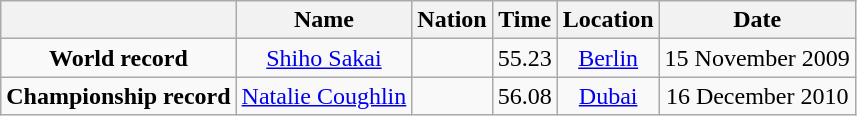<table class=wikitable style=text-align:center>
<tr>
<th></th>
<th>Name</th>
<th>Nation</th>
<th>Time</th>
<th>Location</th>
<th>Date</th>
</tr>
<tr>
<td><strong>World record</strong></td>
<td><a href='#'>Shiho Sakai</a></td>
<td></td>
<td align=left>55.23</td>
<td><a href='#'>Berlin</a></td>
<td>15 November 2009</td>
</tr>
<tr>
<td><strong>Championship record</strong></td>
<td><a href='#'>Natalie Coughlin</a></td>
<td></td>
<td align=left>56.08</td>
<td><a href='#'>Dubai</a></td>
<td>16 December 2010</td>
</tr>
</table>
